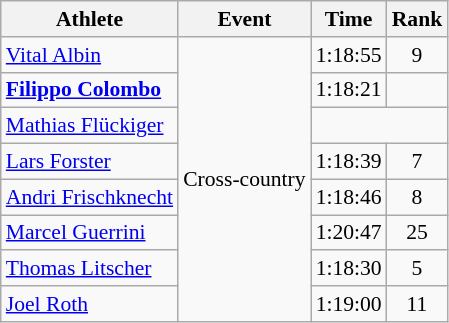<table class="wikitable" style="font-size:90%">
<tr>
<th>Athlete</th>
<th>Event</th>
<th>Time</th>
<th>Rank</th>
</tr>
<tr align=center>
<td align=left><a href='#'>Vital Albin</a></td>
<td align=left rowspan=8>Cross-country</td>
<td>1:18:55</td>
<td>9</td>
</tr>
<tr align=center>
<td align=left><strong><a href='#'>Filippo Colombo</a></strong></td>
<td>1:18:21</td>
<td><strong></strong></td>
</tr>
<tr align=center>
<td align=left><a href='#'>Mathias Flückiger</a></td>
<td colspan=2></td>
</tr>
<tr align=center>
<td align=left><a href='#'>Lars Forster</a></td>
<td>1:18:39</td>
<td>7</td>
</tr>
<tr align=center>
<td align=left><a href='#'>Andri Frischknecht</a></td>
<td>1:18:46</td>
<td>8</td>
</tr>
<tr align=center>
<td align=left><a href='#'>Marcel Guerrini</a></td>
<td>1:20:47</td>
<td>25</td>
</tr>
<tr align=center>
<td align=left><a href='#'>Thomas Litscher</a></td>
<td>1:18:30</td>
<td>5</td>
</tr>
<tr align=center>
<td align=left><a href='#'>Joel Roth</a></td>
<td>1:19:00</td>
<td>11</td>
</tr>
</table>
